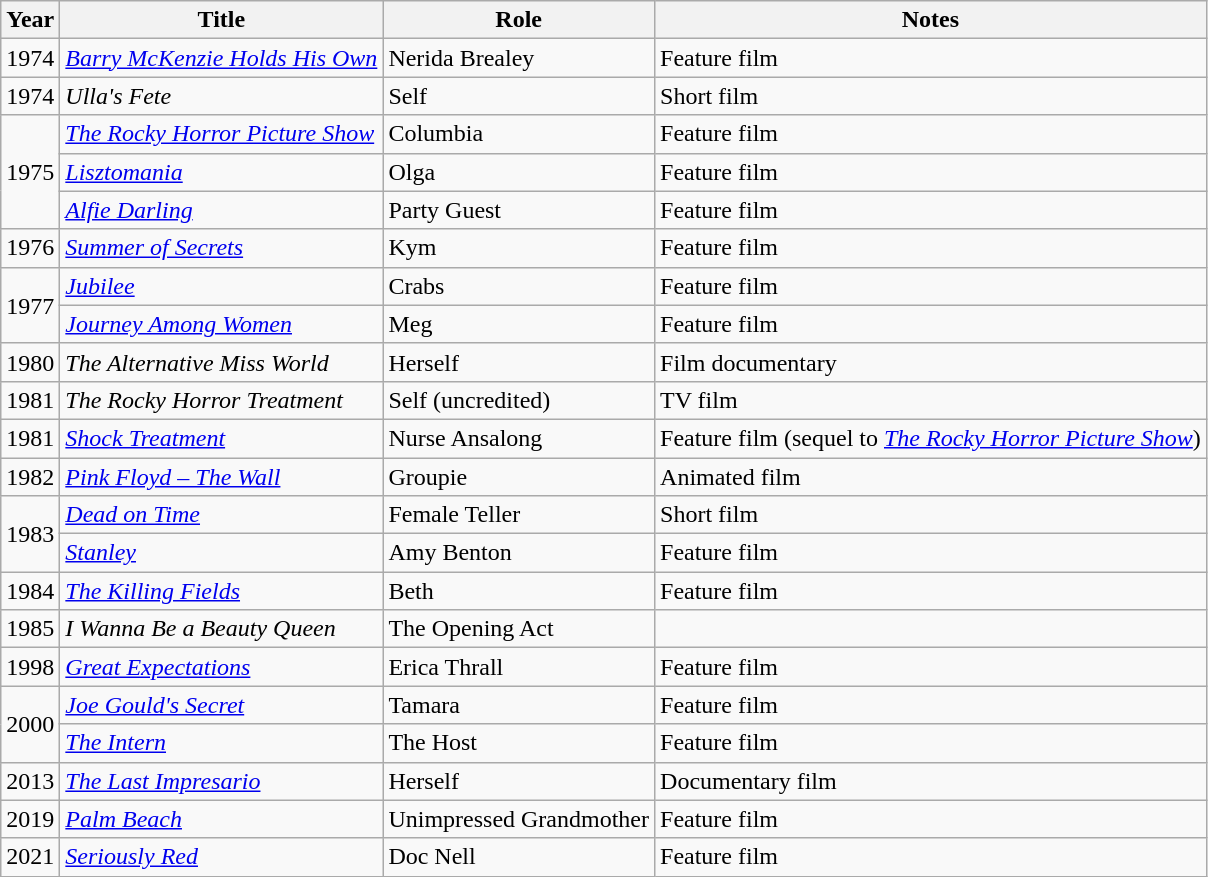<table class="wikitable">
<tr>
<th>Year</th>
<th>Title</th>
<th>Role</th>
<th>Notes</th>
</tr>
<tr>
<td>1974</td>
<td><em><a href='#'>Barry McKenzie Holds His Own</a></em></td>
<td>Nerida Brealey</td>
<td>Feature film</td>
</tr>
<tr>
<td>1974</td>
<td><em>Ulla's Fete</em></td>
<td>Self</td>
<td>Short film</td>
</tr>
<tr>
<td rowspan="3">1975</td>
<td><em><a href='#'>The Rocky Horror Picture Show</a></em></td>
<td>Columbia</td>
<td>Feature film</td>
</tr>
<tr>
<td><em><a href='#'>Lisztomania</a></em></td>
<td>Olga</td>
<td>Feature film</td>
</tr>
<tr>
<td><em><a href='#'>Alfie Darling</a></em></td>
<td>Party Guest</td>
<td>Feature film</td>
</tr>
<tr>
<td>1976</td>
<td><em><a href='#'>Summer of Secrets</a></em></td>
<td>Kym</td>
<td>Feature film</td>
</tr>
<tr>
<td rowspan="2">1977</td>
<td><em><a href='#'>Jubilee</a></em></td>
<td>Crabs</td>
<td>Feature film</td>
</tr>
<tr>
<td><em><a href='#'>Journey Among Women</a></em></td>
<td>Meg</td>
<td>Feature film</td>
</tr>
<tr>
<td>1980</td>
<td><em>The Alternative Miss World</em></td>
<td>Herself</td>
<td>Film documentary</td>
</tr>
<tr>
<td>1981</td>
<td><em>The Rocky Horror Treatment</em></td>
<td>Self (uncredited)</td>
<td>TV film</td>
</tr>
<tr>
<td>1981</td>
<td><em><a href='#'>Shock Treatment</a></em></td>
<td>Nurse Ansalong</td>
<td>Feature film (sequel to <em><a href='#'>The Rocky Horror Picture Show</a></em>)</td>
</tr>
<tr>
<td>1982</td>
<td><em><a href='#'>Pink Floyd – The Wall</a></em></td>
<td>Groupie</td>
<td>Animated film</td>
</tr>
<tr>
<td rowspan="2">1983</td>
<td><em><a href='#'>Dead on Time</a></em></td>
<td>Female Teller</td>
<td>Short film</td>
</tr>
<tr>
<td><em><a href='#'>Stanley</a></em></td>
<td>Amy Benton</td>
<td>Feature film</td>
</tr>
<tr>
<td>1984</td>
<td><em><a href='#'>The Killing Fields</a></em></td>
<td>Beth</td>
<td>Feature film</td>
</tr>
<tr>
<td>1985</td>
<td><em>I Wanna Be a Beauty Queen</em></td>
<td>The Opening Act</td>
<td></td>
</tr>
<tr>
<td>1998</td>
<td><em><a href='#'>Great Expectations</a></em></td>
<td>Erica Thrall</td>
<td>Feature film</td>
</tr>
<tr>
<td rowspan="2">2000</td>
<td><em><a href='#'>Joe Gould's Secret</a></em></td>
<td>Tamara</td>
<td>Feature film</td>
</tr>
<tr>
<td><em><a href='#'>The Intern</a></em></td>
<td>The Host</td>
<td>Feature film</td>
</tr>
<tr>
<td>2013</td>
<td><em><a href='#'>The Last Impresario</a></em></td>
<td>Herself</td>
<td>Documentary film</td>
</tr>
<tr>
<td>2019</td>
<td><em><a href='#'>Palm Beach</a></em></td>
<td>Unimpressed Grandmother</td>
<td>Feature film</td>
</tr>
<tr>
<td>2021</td>
<td><em><a href='#'>Seriously Red</a></em></td>
<td>Doc Nell</td>
<td>Feature film</td>
</tr>
</table>
